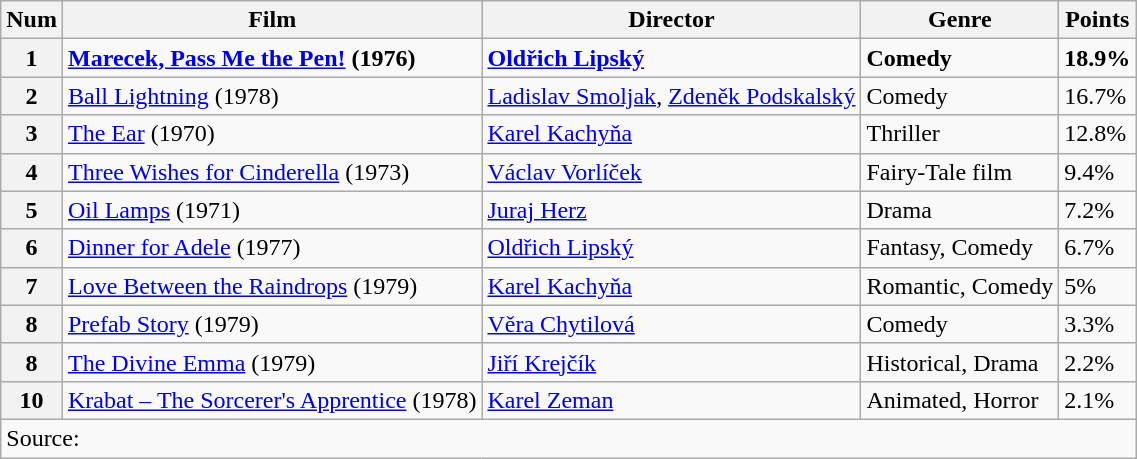<table class="wikitable">
<tr>
<th>Num</th>
<th>Film</th>
<th>Director</th>
<th>Genre</th>
<th>Points</th>
</tr>
<tr>
<th><strong>1</strong></th>
<td><strong><a href='#'>Marecek, Pass Me the Pen!</a> (1976)</strong></td>
<td><strong><a href='#'>Oldřich Lipský</a></strong></td>
<td><strong>Comedy</strong></td>
<td><strong>18.9%</strong></td>
</tr>
<tr>
<th>2</th>
<td><a href='#'>Ball Lightning</a> (1978)</td>
<td><a href='#'>Ladislav Smoljak</a>, <a href='#'>Zdeněk Podskalský</a></td>
<td>Comedy</td>
<td>16.7%</td>
</tr>
<tr>
<th>3</th>
<td><a href='#'>The Ear</a> (1970)</td>
<td><a href='#'>Karel Kachyňa</a></td>
<td>Thriller</td>
<td>12.8%</td>
</tr>
<tr>
<th>4</th>
<td><a href='#'>Three Wishes for Cinderella</a> (1973)</td>
<td><a href='#'>Václav Vorlíček</a></td>
<td>Fairy-Tale film</td>
<td>9.4%</td>
</tr>
<tr>
<th>5</th>
<td><a href='#'>Oil Lamps</a> (1971)</td>
<td><a href='#'>Juraj Herz</a></td>
<td>Drama</td>
<td>7.2%</td>
</tr>
<tr>
<th>6</th>
<td><a href='#'>Dinner for Adele</a> (1977)</td>
<td><a href='#'>Oldřich Lipský</a></td>
<td>Fantasy, Comedy</td>
<td>6.7%</td>
</tr>
<tr>
<th>7</th>
<td><a href='#'>Love Between the Raindrops</a> (1979)</td>
<td><a href='#'>Karel Kachyňa</a></td>
<td>Romantic, Comedy</td>
<td>5%</td>
</tr>
<tr>
<th>8</th>
<td><a href='#'>Prefab Story</a> (1979)</td>
<td><a href='#'>Věra Chytilová</a></td>
<td>Comedy</td>
<td>3.3%</td>
</tr>
<tr>
<th>8</th>
<td><a href='#'>The Divine Emma</a> (1979)</td>
<td><a href='#'>Jiří Krejčík</a></td>
<td>Historical, Drama</td>
<td>2.2%</td>
</tr>
<tr>
<th>10</th>
<td><a href='#'>Krabat – The Sorcerer's Apprentice</a> (1978)</td>
<td><a href='#'>Karel Zeman</a></td>
<td>Animated, Horror</td>
<td>2.1%</td>
</tr>
<tr>
<td colspan="5">Source:</td>
</tr>
</table>
